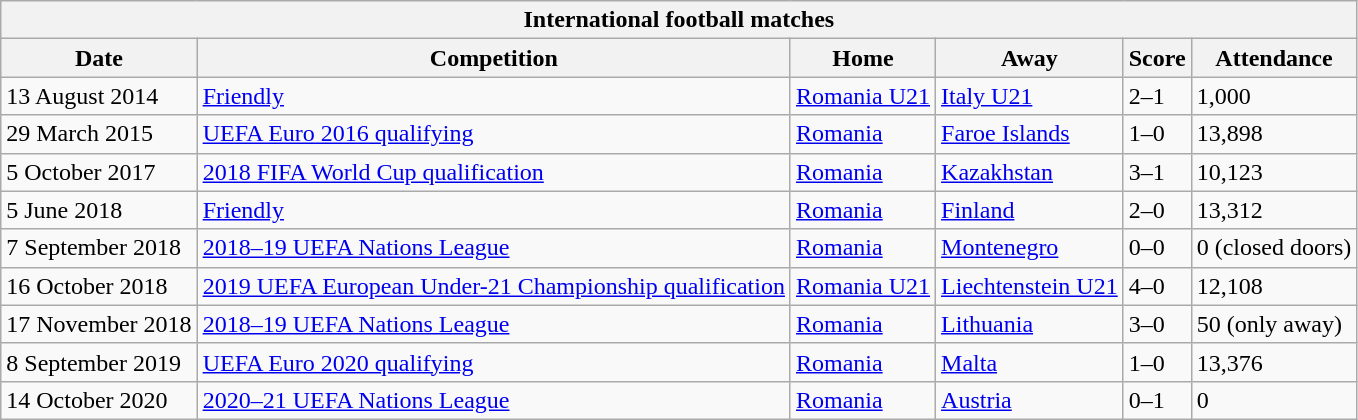<table class="wikitable" style="text-align: left;font-size:100%;">
<tr>
<th colspan=6>International football matches</th>
</tr>
<tr>
<th>Date</th>
<th>Competition</th>
<th>Home</th>
<th>Away</th>
<th>Score</th>
<th>Attendance</th>
</tr>
<tr>
<td>13 August 2014</td>
<td><a href='#'>Friendly</a></td>
<td> <a href='#'>Romania U21</a></td>
<td> <a href='#'>Italy U21</a></td>
<td>2–1</td>
<td> 1,000</td>
</tr>
<tr>
<td>29 March 2015</td>
<td><a href='#'>UEFA Euro 2016 qualifying</a></td>
<td> <a href='#'>Romania</a></td>
<td> <a href='#'>Faroe Islands</a></td>
<td>1–0</td>
<td>13,898</td>
</tr>
<tr>
<td>5 October 2017</td>
<td><a href='#'>2018 FIFA World Cup qualification</a></td>
<td> <a href='#'>Romania</a></td>
<td> <a href='#'>Kazakhstan</a></td>
<td>3–1</td>
<td>10,123</td>
</tr>
<tr>
<td>5 June 2018</td>
<td><a href='#'>Friendly</a></td>
<td> <a href='#'>Romania</a></td>
<td> <a href='#'>Finland</a></td>
<td>2–0</td>
<td>13,312</td>
</tr>
<tr>
<td>7 September 2018</td>
<td><a href='#'>2018–19 UEFA Nations League</a></td>
<td> <a href='#'>Romania</a></td>
<td> <a href='#'>Montenegro</a></td>
<td>0–0</td>
<td>0 (closed doors)</td>
</tr>
<tr>
<td>16 October 2018</td>
<td><a href='#'>2019 UEFA European Under-21 Championship qualification</a></td>
<td> <a href='#'>Romania U21</a></td>
<td> <a href='#'>Liechtenstein U21</a></td>
<td>4–0</td>
<td>12,108</td>
</tr>
<tr>
<td>17 November 2018</td>
<td><a href='#'>2018–19 UEFA Nations League</a></td>
<td> <a href='#'>Romania</a></td>
<td> <a href='#'>Lithuania</a></td>
<td>3–0</td>
<td>50 (only away)</td>
</tr>
<tr>
<td>8 September 2019</td>
<td><a href='#'>UEFA Euro 2020 qualifying</a></td>
<td> <a href='#'>Romania</a></td>
<td> <a href='#'>Malta</a></td>
<td>1–0</td>
<td>13,376</td>
</tr>
<tr>
<td>14 October 2020</td>
<td><a href='#'>2020–21 UEFA Nations League</a></td>
<td> <a href='#'>Romania</a></td>
<td> <a href='#'>Austria</a></td>
<td>0–1</td>
<td>0</td>
</tr>
</table>
